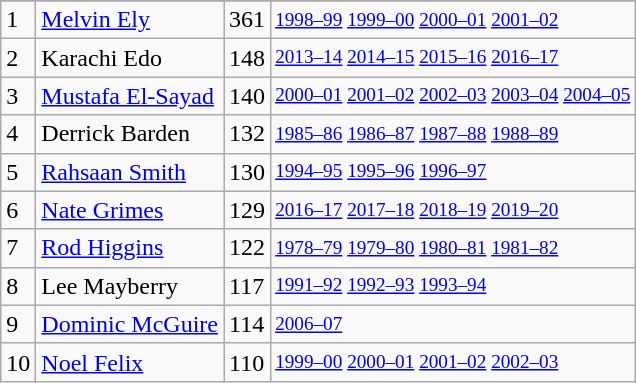<table class="wikitable">
<tr>
</tr>
<tr>
<td>1</td>
<td><a href='#'>Melvin Ely</a></td>
<td>361</td>
<td style="font-size:80%;"><a href='#'>1998–99</a> <a href='#'>1999–00</a> <a href='#'>2000–01</a> <a href='#'>2001–02</a></td>
</tr>
<tr>
<td>2</td>
<td>Karachi Edo</td>
<td>148</td>
<td style="font-size:80%;"><a href='#'>2013–14</a> <a href='#'>2014–15</a> <a href='#'>2015–16</a> <a href='#'>2016–17</a></td>
</tr>
<tr>
<td>3</td>
<td><a href='#'>Mustafa El-Sayad</a></td>
<td>140</td>
<td style="font-size:80%;"><a href='#'>2000–01</a> <a href='#'>2001–02</a> <a href='#'>2002–03</a> <a href='#'>2003–04</a> <a href='#'>2004–05</a></td>
</tr>
<tr>
<td>4</td>
<td>Derrick Barden</td>
<td>132</td>
<td style="font-size:80%;"><a href='#'>1985–86</a> <a href='#'>1986–87</a> <a href='#'>1987–88</a> <a href='#'>1988–89</a></td>
</tr>
<tr>
<td>5</td>
<td><a href='#'>Rahsaan Smith</a></td>
<td>130</td>
<td style="font-size:80%;"><a href='#'>1994–95</a> <a href='#'>1995–96</a> <a href='#'>1996–97</a></td>
</tr>
<tr>
<td>6</td>
<td><a href='#'>Nate Grimes</a></td>
<td>129</td>
<td style="font-size:80%;"><a href='#'>2016–17</a> <a href='#'>2017–18</a> <a href='#'>2018–19</a> <a href='#'>2019–20</a></td>
</tr>
<tr>
<td>7</td>
<td><a href='#'>Rod Higgins</a></td>
<td>122</td>
<td style="font-size:80%;"><a href='#'>1978–79</a> <a href='#'>1979–80</a> <a href='#'>1980–81</a> <a href='#'>1981–82</a></td>
</tr>
<tr>
<td>8</td>
<td>Lee Mayberry</td>
<td>117</td>
<td style="font-size:80%;"><a href='#'>1991–92</a> <a href='#'>1992–93</a> <a href='#'>1993–94</a></td>
</tr>
<tr>
<td>9</td>
<td><a href='#'>Dominic McGuire</a></td>
<td>114</td>
<td style="font-size:80%;"><a href='#'>2006–07</a></td>
</tr>
<tr>
<td>10</td>
<td><a href='#'>Noel Felix</a></td>
<td>110</td>
<td style="font-size:80%;"><a href='#'>1999–00</a> <a href='#'>2000–01</a> <a href='#'>2001–02</a> <a href='#'>2002–03</a></td>
</tr>
</table>
